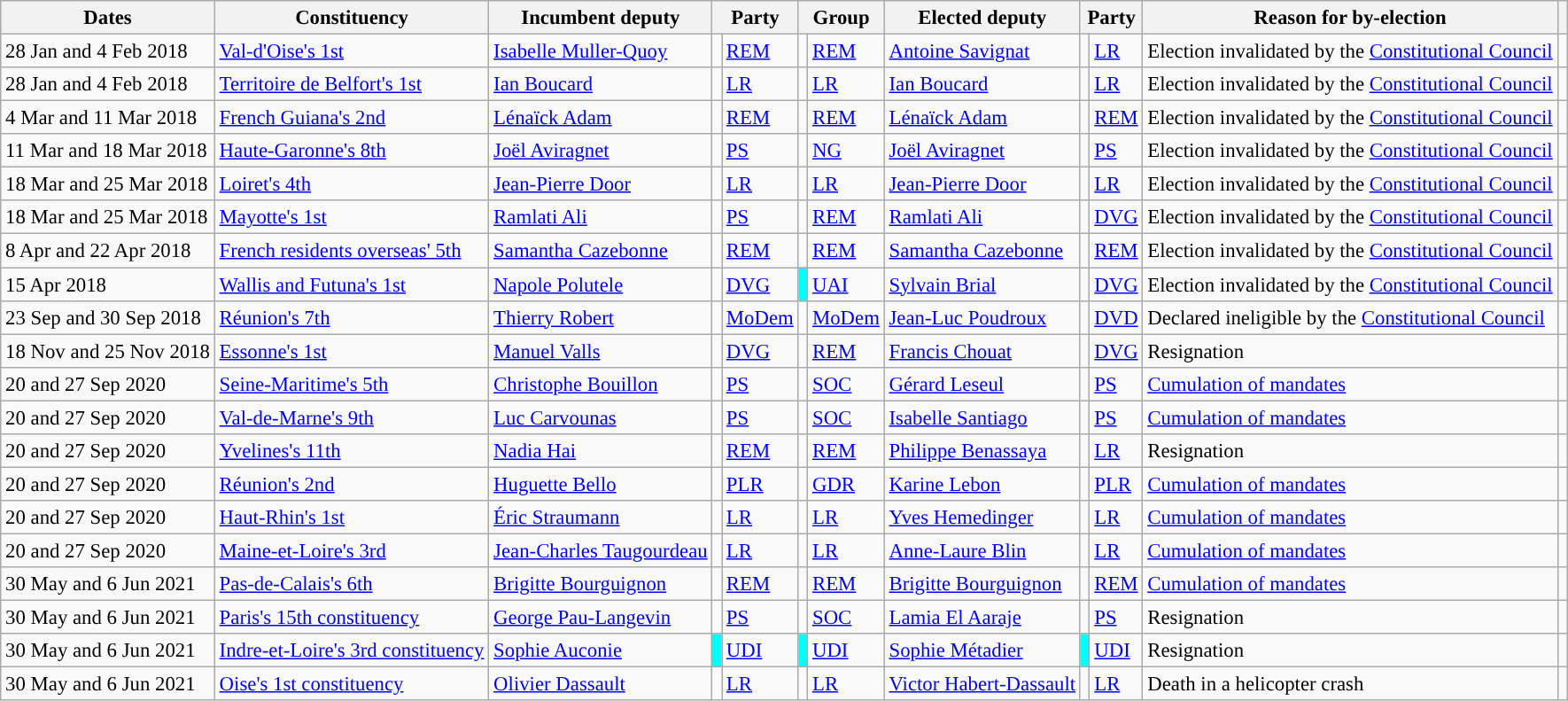<table class="wikitable sortable" style="font-size:95%;">
<tr>
<th>Dates</th>
<th>Constituency</th>
<th>Incumbent deputy</th>
<th colspan="2">Party</th>
<th colspan="2">Group</th>
<th>Elected deputy</th>
<th colspan="2">Party</th>
<th>Reason for by-election</th>
<th class="unsortable"></th>
</tr>
<tr>
<td data-sort-value="2018-01-28">28 Jan and 4 Feb 2018</td>
<td data-sort-value="09501"><a href='#'>Val-d'Oise's 1st</a></td>
<td data-sort-value="Muller-Quoy, Isabelle"><a href='#'>Isabelle Muller-Quoy</a></td>
<td style="background:"></td>
<td><a href='#'>REM</a></td>
<td style="background:"></td>
<td><a href='#'>REM</a></td>
<td data-sort-value="Savignat, Antoine"><a href='#'>Antoine Savignat</a></td>
<td style="background:"></td>
<td><a href='#'>LR</a></td>
<td>Election invalidated by the <a href='#'>Constitutional Council</a></td>
<td></td>
</tr>
<tr>
<td data-sort-value="2018-01-28">28 Jan and 4 Feb 2018</td>
<td data-sort-value="09001"><a href='#'>Territoire de Belfort's 1st</a></td>
<td data-sort-value="Boucard, Ian"><a href='#'>Ian Boucard</a></td>
<td style="background:"></td>
<td><a href='#'>LR</a></td>
<td style="background:"></td>
<td><a href='#'>LR</a></td>
<td data-sort-value="Boucard, Ian"><a href='#'>Ian Boucard</a></td>
<td style="background:"></td>
<td><a href='#'>LR</a></td>
<td>Election invalidated by the <a href='#'>Constitutional Council</a></td>
<td></td>
</tr>
<tr>
<td data-sort-value="2018-03-04">4 Mar and 11 Mar 2018</td>
<td data-sort-value="97302"><a href='#'>French Guiana's 2nd</a></td>
<td data-sort-value="Adam, Lenaick"><a href='#'>Lénaïck Adam</a></td>
<td style="background:"></td>
<td><a href='#'>REM</a></td>
<td style="background:"></td>
<td><a href='#'>REM</a></td>
<td data-sort-value="Adam, Lenaick"><a href='#'>Lénaïck Adam</a></td>
<td style="background:"></td>
<td><a href='#'>REM</a></td>
<td>Election invalidated by the <a href='#'>Constitutional Council</a></td>
<td></td>
</tr>
<tr>
<td data-sort-value="2018-03-11">11 Mar and 18 Mar 2018</td>
<td data-sort-value="03108"><a href='#'>Haute-Garonne's 8th</a></td>
<td data-sort-value="Aviragnet, Joel"><a href='#'>Joël Aviragnet</a></td>
<td style="background:"></td>
<td><a href='#'>PS</a></td>
<td style="background:"></td>
<td><a href='#'>NG</a></td>
<td data-sort-value="Aviragnet, Joel"><a href='#'>Joël Aviragnet</a></td>
<td style="background:"></td>
<td><a href='#'>PS</a></td>
<td>Election invalidated by the <a href='#'>Constitutional Council</a></td>
<td></td>
</tr>
<tr>
<td data-sort-value="2018-03-18">18 Mar and 25 Mar 2018</td>
<td data-sort-value="04504"><a href='#'>Loiret's 4th</a></td>
<td data-sort-value="Door, Jean-Pierre"><a href='#'>Jean-Pierre Door</a></td>
<td style="background:"></td>
<td><a href='#'>LR</a></td>
<td style="background:"></td>
<td><a href='#'>LR</a></td>
<td data-sort-value="Door, Jean-Pierre"><a href='#'>Jean-Pierre Door</a></td>
<td style="background:"></td>
<td><a href='#'>LR</a></td>
<td>Election invalidated by the <a href='#'>Constitutional Council</a></td>
<td></td>
</tr>
<tr>
<td data-sort-value="2018-03-18">18 Mar and 25 Mar 2018</td>
<td data-sort-value="97601"><a href='#'>Mayotte's 1st</a></td>
<td data-sort-value="Ali, Ramlati"><a href='#'>Ramlati Ali</a></td>
<td style="background:"></td>
<td><a href='#'>PS</a></td>
<td style="background:"></td>
<td><a href='#'>REM</a></td>
<td data-sort-value="Ali, Ramlati"><a href='#'>Ramlati Ali</a></td>
<td style="background:"></td>
<td><a href='#'>DVG</a></td>
<td>Election invalidated by the <a href='#'>Constitutional Council</a></td>
<td></td>
</tr>
<tr>
<td data-sort-value="2018-04-08">8 Apr and 22 Apr 2018</td>
<td data-sort-value="09905"><a href='#'>French residents overseas' 5th</a></td>
<td data-sort-value="Cazebonne, Samantha"><a href='#'>Samantha Cazebonne</a></td>
<td style="background:"></td>
<td><a href='#'>REM</a></td>
<td style="background:"></td>
<td><a href='#'>REM</a></td>
<td data-sort-value="Cazebonne, Samantha"><a href='#'>Samantha Cazebonne</a></td>
<td style="background:"></td>
<td><a href='#'>REM</a></td>
<td>Election invalidated by the <a href='#'>Constitutional Council</a></td>
<td></td>
</tr>
<tr>
<td data-sort-value="2018-04-15">15 Apr 2018</td>
<td data-sort-value="98601"><a href='#'>Wallis and Futuna's 1st</a></td>
<td data-sort-value="Polutele, Napole"><a href='#'>Napole Polutele</a></td>
<td style="background:"></td>
<td><a href='#'>DVG</a></td>
<td style="background:#00FFFF;"></td>
<td><a href='#'>UAI</a> </td>
<td data-sort-value="Brial, Sylvain"><a href='#'>Sylvain Brial</a></td>
<td style="background:"></td>
<td><a href='#'>DVG</a></td>
<td>Election invalidated by the <a href='#'>Constitutional Council</a></td>
<td></td>
</tr>
<tr>
<td data-sort-value="2018-07-06">23 Sep and 30 Sep 2018</td>
<td data-sort-value="98601"><a href='#'>Réunion's 7th</a></td>
<td data-sort-value="Robert, Thierry"><a href='#'>Thierry Robert</a></td>
<td style="background:"></td>
<td><a href='#'>MoDem</a></td>
<td style="background:"></td>
<td><a href='#'>MoDem</a></td>
<td data-sort-value="Poudroux, Jean-Luc"><a href='#'>Jean-Luc Poudroux</a></td>
<td style="background:"></td>
<td><a href='#'>DVD</a></td>
<td>Declared ineligible by the <a href='#'>Constitutional Council</a></td>
<td></td>
</tr>
<tr>
<td data-sort-value="2018-07-06">18 Nov and 25 Nov 2018</td>
<td data-sort-value="98601"><a href='#'>Essonne's 1st</a></td>
<td data-sort-value="Valls, Manuel"><a href='#'>Manuel Valls</a></td>
<td style="background:"></td>
<td><a href='#'>DVG</a></td>
<td style="background:"></td>
<td><a href='#'>REM</a></td>
<td><a href='#'>Francis Chouat</a></td>
<td style="background:"></td>
<td><a href='#'>DVG</a></td>
<td>Resignation</td>
<td></td>
</tr>
<tr>
<td>20 and 27 Sep 2020</td>
<td><a href='#'>Seine-Maritime's 5th</a></td>
<td><a href='#'>Christophe Bouillon</a></td>
<td style="background:"></td>
<td><a href='#'>PS</a></td>
<td style="background:"></td>
<td><a href='#'>SOC</a></td>
<td><a href='#'>Gérard Leseul</a></td>
<td style="background:"></td>
<td><a href='#'>PS</a></td>
<td><a href='#'>Cumulation of mandates</a></td>
<td></td>
</tr>
<tr>
<td>20 and 27 Sep 2020</td>
<td><a href='#'>Val-de-Marne's 9th</a></td>
<td><a href='#'>Luc Carvounas</a></td>
<td style="background:"></td>
<td><a href='#'>PS</a></td>
<td style="background:"></td>
<td><a href='#'>SOC</a></td>
<td><a href='#'>Isabelle Santiago</a></td>
<td style="background:"></td>
<td><a href='#'>PS</a></td>
<td><a href='#'>Cumulation of mandates</a></td>
<td></td>
</tr>
<tr>
<td>20 and 27 Sep 2020</td>
<td><a href='#'>Yvelines's 11th</a></td>
<td><a href='#'>Nadia Hai</a></td>
<td style="background:"></td>
<td><a href='#'>REM</a></td>
<td style="background:"></td>
<td><a href='#'>REM</a></td>
<td><a href='#'>Philippe Benassaya</a></td>
<td style="background:"></td>
<td><a href='#'>LR</a></td>
<td>Resignation</td>
<td></td>
</tr>
<tr>
<td>20 and 27 Sep 2020</td>
<td><a href='#'>Réunion's 2nd</a></td>
<td><a href='#'>Huguette Bello</a></td>
<td style="background:"></td>
<td><a href='#'>PLR</a></td>
<td style="background:"></td>
<td><a href='#'>GDR</a></td>
<td><a href='#'>Karine Lebon</a></td>
<td style="background:"></td>
<td><a href='#'>PLR</a></td>
<td><a href='#'>Cumulation of mandates</a></td>
<td></td>
</tr>
<tr>
<td>20 and 27 Sep 2020</td>
<td><a href='#'>Haut-Rhin's 1st</a></td>
<td><a href='#'>Éric Straumann</a></td>
<td style="background:"></td>
<td><a href='#'>LR</a></td>
<td style="background:"></td>
<td><a href='#'>LR</a></td>
<td><a href='#'>Yves Hemedinger</a></td>
<td style="background:"></td>
<td><a href='#'>LR</a></td>
<td><a href='#'>Cumulation of mandates</a></td>
<td></td>
</tr>
<tr>
<td>20 and 27 Sep 2020</td>
<td><a href='#'>Maine-et-Loire's 3rd</a></td>
<td><a href='#'>Jean-Charles Taugourdeau</a></td>
<td style="background:"></td>
<td><a href='#'>LR</a></td>
<td style="background:"></td>
<td><a href='#'>LR</a></td>
<td><a href='#'>Anne-Laure Blin</a></td>
<td style="background:"></td>
<td><a href='#'>LR</a></td>
<td><a href='#'>Cumulation of mandates</a></td>
<td></td>
</tr>
<tr>
<td>30 May and 6 Jun 2021</td>
<td><a href='#'>Pas-de-Calais's 6th</a></td>
<td><a href='#'>Brigitte Bourguignon</a></td>
<td style="background:"></td>
<td><a href='#'>REM</a></td>
<td style="background:"></td>
<td><a href='#'>REM</a></td>
<td><a href='#'>Brigitte Bourguignon</a></td>
<td style="background:"></td>
<td><a href='#'>REM</a></td>
<td><a href='#'>Cumulation of mandates</a></td>
<td></td>
</tr>
<tr>
<td>30 May and 6 Jun 2021</td>
<td><a href='#'>Paris's 15th constituency</a></td>
<td><a href='#'>George Pau-Langevin</a></td>
<td style="background:"></td>
<td><a href='#'>PS</a></td>
<td style="background:"></td>
<td><a href='#'>SOC</a></td>
<td><a href='#'>Lamia El Aaraje</a></td>
<td style="background:"></td>
<td><a href='#'>PS</a></td>
<td>Resignation</td>
<td></td>
</tr>
<tr>
<td>30 May and 6 Jun 2021</td>
<td><a href='#'>Indre-et-Loire's 3rd constituency</a></td>
<td><a href='#'>Sophie Auconie</a></td>
<td style="background:#00FFFF;"></td>
<td><a href='#'>UDI</a></td>
<td style="background:#00FFFF;"></td>
<td><a href='#'>UDI</a></td>
<td><a href='#'>Sophie Métadier</a></td>
<td style="background:#00FFFF;"></td>
<td><a href='#'>UDI</a></td>
<td>Resignation</td>
<td></td>
</tr>
<tr>
<td>30 May and 6 Jun 2021</td>
<td><a href='#'>Oise's 1st constituency</a></td>
<td><a href='#'>Olivier Dassault</a></td>
<td style="background:"></td>
<td><a href='#'>LR</a></td>
<td style="background:"></td>
<td><a href='#'>LR</a></td>
<td><a href='#'>Victor Habert-Dassault</a></td>
<td style="background:"></td>
<td><a href='#'>LR</a></td>
<td>Death in a helicopter crash</td>
<td></td>
</tr>
</table>
